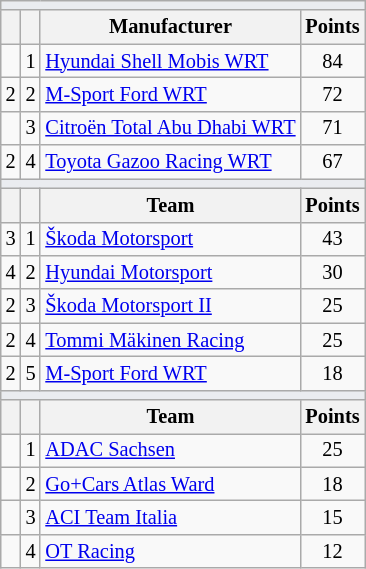<table class="wikitable" style="font-size: 85%;">
<tr>
<td style="background-color:#EAECF0; text-align:center" colspan="4"></td>
</tr>
<tr>
<th></th>
<th></th>
<th>Manufacturer</th>
<th>Points</th>
</tr>
<tr>
<td align="left"></td>
<td align="center">1</td>
<td> <a href='#'>Hyundai Shell Mobis WRT</a></td>
<td align="center">84</td>
</tr>
<tr>
<td align="left"> 2</td>
<td align="center">2</td>
<td> <a href='#'>M-Sport Ford WRT</a></td>
<td align="center">72</td>
</tr>
<tr>
<td align="left"></td>
<td align="center">3</td>
<td> <a href='#'>Citroën Total Abu Dhabi WRT</a></td>
<td align="center">71</td>
</tr>
<tr>
<td align="left"> 2</td>
<td align="center">4</td>
<td> <a href='#'>Toyota Gazoo Racing WRT</a></td>
<td align="center">67</td>
</tr>
<tr>
<td style="background-color:#EAECF0; text-align:center" colspan="4"></td>
</tr>
<tr>
<th></th>
<th></th>
<th>Team</th>
<th>Points</th>
</tr>
<tr>
<td align="left"> 3</td>
<td align="center">1</td>
<td> <a href='#'>Škoda Motorsport</a></td>
<td align="center">43</td>
</tr>
<tr>
<td align="left"> 4</td>
<td align="center">2</td>
<td> <a href='#'>Hyundai Motorsport</a></td>
<td align="center">30</td>
</tr>
<tr>
<td align="left"> 2</td>
<td align="center">3</td>
<td> <a href='#'>Škoda Motorsport II</a></td>
<td align="center">25</td>
</tr>
<tr>
<td align="left"> 2</td>
<td align="center">4</td>
<td> <a href='#'>Tommi Mäkinen Racing</a></td>
<td align="center">25</td>
</tr>
<tr>
<td align="left"> 2</td>
<td align="center">5</td>
<td> <a href='#'>M-Sport Ford WRT</a></td>
<td align="center">18</td>
</tr>
<tr>
<td style="background-color:#EAECF0; text-align:center" colspan="4"></td>
</tr>
<tr>
<th></th>
<th></th>
<th>Team</th>
<th>Points</th>
</tr>
<tr>
<td align="left"></td>
<td align="center">1</td>
<td> <a href='#'>ADAC Sachsen</a></td>
<td align="center">25</td>
</tr>
<tr>
<td align="left"></td>
<td align="center">2</td>
<td> <a href='#'>Go+Cars Atlas Ward</a></td>
<td align="center">18</td>
</tr>
<tr>
<td align="left"></td>
<td align="center">3</td>
<td> <a href='#'>ACI Team Italia</a></td>
<td align="center">15</td>
</tr>
<tr>
<td align="left"></td>
<td align="center">4</td>
<td> <a href='#'>OT Racing</a></td>
<td align="center">12</td>
</tr>
</table>
